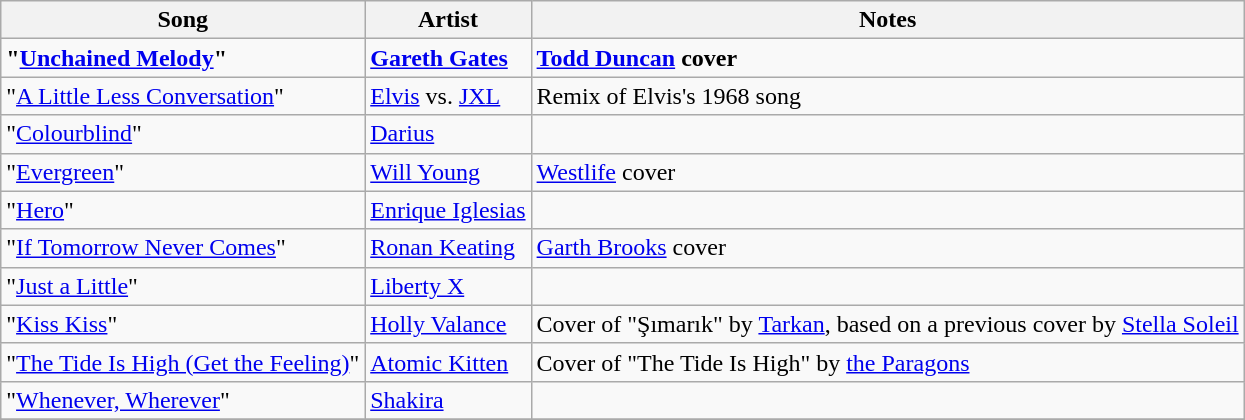<table class="wikitable">
<tr>
<th>Song</th>
<th>Artist</th>
<th>Notes</th>
</tr>
<tr>
<td><strong>"<a href='#'>Unchained Melody</a>"</strong></td>
<td><strong><a href='#'>Gareth Gates</a></strong></td>
<td><strong><a href='#'>Todd Duncan</a> cover</strong></td>
</tr>
<tr>
<td>"<a href='#'>A Little Less Conversation</a>"</td>
<td><a href='#'>Elvis</a> vs. <a href='#'>JXL</a></td>
<td>Remix of Elvis's 1968 song</td>
</tr>
<tr>
<td>"<a href='#'>Colourblind</a>"</td>
<td><a href='#'>Darius</a></td>
<td></td>
</tr>
<tr>
<td>"<a href='#'>Evergreen</a>"</td>
<td><a href='#'>Will Young</a></td>
<td><a href='#'>Westlife</a> cover</td>
</tr>
<tr>
<td>"<a href='#'>Hero</a>"</td>
<td><a href='#'>Enrique Iglesias</a></td>
<td></td>
</tr>
<tr>
<td>"<a href='#'>If Tomorrow Never Comes</a>"</td>
<td><a href='#'>Ronan Keating</a></td>
<td><a href='#'>Garth Brooks</a> cover</td>
</tr>
<tr>
<td>"<a href='#'>Just a Little</a>"</td>
<td><a href='#'>Liberty X</a></td>
<td></td>
</tr>
<tr>
<td>"<a href='#'>Kiss Kiss</a>"</td>
<td><a href='#'>Holly Valance</a></td>
<td>Cover of "Şımarık" by <a href='#'>Tarkan</a>, based on a previous cover by <a href='#'>Stella Soleil</a></td>
</tr>
<tr>
<td>"<a href='#'>The Tide Is High (Get the Feeling)</a>"</td>
<td><a href='#'>Atomic Kitten</a></td>
<td>Cover of "The Tide Is High" by <a href='#'>the Paragons</a></td>
</tr>
<tr>
<td>"<a href='#'>Whenever, Wherever</a>"</td>
<td><a href='#'>Shakira</a></td>
<td></td>
</tr>
<tr>
</tr>
</table>
